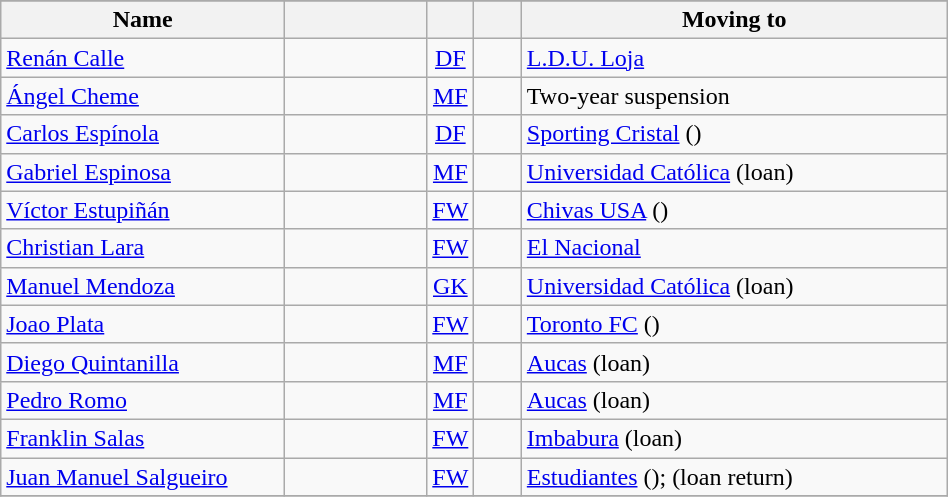<table class="wikitable" style="text-align: center; width:50%">
<tr>
</tr>
<tr>
<th width=30% align="center">Name</th>
<th width=15% align="center"></th>
<th width=5% align="center"></th>
<th width=5% align="center"></th>
<th width=45% align="center">Moving to</th>
</tr>
<tr>
<td align=left><a href='#'>Renán Calle</a></td>
<td></td>
<td><a href='#'>DF</a></td>
<td></td>
<td align=left><a href='#'>L.D.U. Loja</a></td>
</tr>
<tr>
<td align=left><a href='#'>Ángel Cheme</a></td>
<td></td>
<td><a href='#'>MF</a></td>
<td></td>
<td align=left>Two-year suspension</td>
</tr>
<tr>
<td align=left><a href='#'>Carlos Espínola</a></td>
<td></td>
<td><a href='#'>DF</a></td>
<td></td>
<td align=left><a href='#'>Sporting Cristal</a> ()</td>
</tr>
<tr>
<td align=left><a href='#'>Gabriel Espinosa</a></td>
<td></td>
<td><a href='#'>MF</a></td>
<td></td>
<td align=left><a href='#'>Universidad Católica</a> (loan)</td>
</tr>
<tr>
<td align=left><a href='#'>Víctor Estupiñán</a></td>
<td></td>
<td><a href='#'>FW</a></td>
<td></td>
<td align=left><a href='#'>Chivas USA</a> ()</td>
</tr>
<tr>
<td align=left><a href='#'>Christian Lara</a></td>
<td></td>
<td><a href='#'>FW</a></td>
<td></td>
<td align=left><a href='#'>El Nacional</a></td>
</tr>
<tr>
<td align=left><a href='#'>Manuel Mendoza</a></td>
<td></td>
<td><a href='#'>GK</a></td>
<td></td>
<td align=left><a href='#'>Universidad Católica</a> (loan)</td>
</tr>
<tr>
<td align=left><a href='#'>Joao Plata</a></td>
<td></td>
<td><a href='#'>FW</a></td>
<td></td>
<td align=left><a href='#'>Toronto FC</a> ()</td>
</tr>
<tr>
<td align=left><a href='#'>Diego Quintanilla</a></td>
<td></td>
<td><a href='#'>MF</a></td>
<td></td>
<td align=left><a href='#'>Aucas</a> (loan)</td>
</tr>
<tr>
<td align=left><a href='#'>Pedro Romo</a></td>
<td></td>
<td><a href='#'>MF</a></td>
<td></td>
<td align=left><a href='#'>Aucas</a> (loan)</td>
</tr>
<tr>
<td align=left><a href='#'>Franklin Salas</a></td>
<td></td>
<td><a href='#'>FW</a></td>
<td></td>
<td align=left><a href='#'>Imbabura</a> (loan)</td>
</tr>
<tr>
<td align=left><a href='#'>Juan Manuel Salgueiro</a></td>
<td></td>
<td><a href='#'>FW</a></td>
<td></td>
<td align=left><a href='#'>Estudiantes</a> (); (loan return)</td>
</tr>
<tr>
</tr>
</table>
